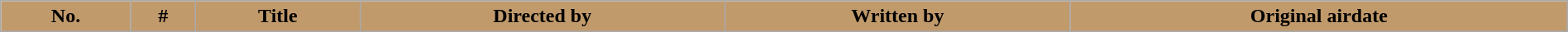<table class="wikitable plainrowheaders" style="width:100%">
<tr>
<th style="background: #C19A6B;">No.</th>
<th style="background: #C19A6B;">#</th>
<th style="background: #C19A6B;">Title</th>
<th style="background: #C19A6B;">Directed by</th>
<th style="background: #C19A6B;">Written by</th>
<th style="background: #C19A6B;">Original airdate<br>



</th>
</tr>
</table>
